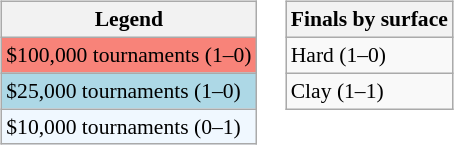<table>
<tr valign="top">
<td><br><table class="wikitable" style="font-size:90%">
<tr>
<th>Legend</th>
</tr>
<tr style="background:#f88379;">
<td>$100,000 tournaments (1–0)</td>
</tr>
<tr style="background:lightblue;">
<td>$25,000 tournaments (1–0)</td>
</tr>
<tr style="background:#f0f8ff;">
<td>$10,000 tournaments (0–1)</td>
</tr>
</table>
</td>
<td><br><table class="wikitable" style="font-size:90%">
<tr>
<th>Finals by surface</th>
</tr>
<tr>
<td>Hard (1–0)</td>
</tr>
<tr>
<td>Clay (1–1)</td>
</tr>
</table>
</td>
</tr>
</table>
